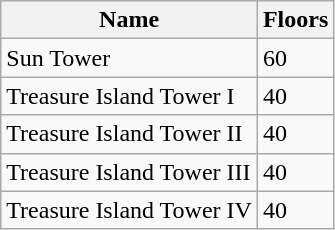<table class="wikitable sortable">
<tr>
<th>Name</th>
<th>Floors</th>
</tr>
<tr>
<td>Sun Tower</td>
<td>60</td>
</tr>
<tr>
<td>Treasure Island Tower I</td>
<td>40</td>
</tr>
<tr>
<td>Treasure Island Tower II</td>
<td>40</td>
</tr>
<tr>
<td>Treasure Island Tower III</td>
<td>40</td>
</tr>
<tr>
<td>Treasure Island Tower IV</td>
<td>40</td>
</tr>
</table>
